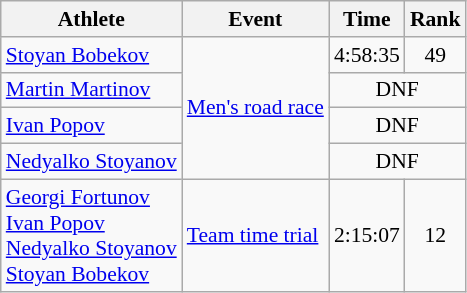<table class=wikitable style="font-size:90%">
<tr>
<th>Athlete</th>
<th>Event</th>
<th>Time</th>
<th>Rank</th>
</tr>
<tr align=center>
<td align=left><a href='#'>Stoyan Bobekov</a></td>
<td style="text-align:left;" rowspan="4"><a href='#'>Men's road race</a></td>
<td>4:58:35</td>
<td>49</td>
</tr>
<tr align=center>
<td align=left><a href='#'>Martin Martinov</a></td>
<td colspan=2>DNF</td>
</tr>
<tr align=center>
<td style="text-align:left;"><a href='#'>Ivan Popov</a></td>
<td colspan=2>DNF</td>
</tr>
<tr align=center>
<td style="text-align:left;"><a href='#'>Nedyalko Stoyanov</a></td>
<td colspan=2>DNF</td>
</tr>
<tr align=center>
<td align=left><a href='#'>Georgi Fortunov</a><br><a href='#'>Ivan Popov</a><br><a href='#'>Nedyalko Stoyanov</a><br><a href='#'>Stoyan Bobekov</a></td>
<td align=left><a href='#'>Team time trial</a></td>
<td>2:15:07</td>
<td>12</td>
</tr>
</table>
